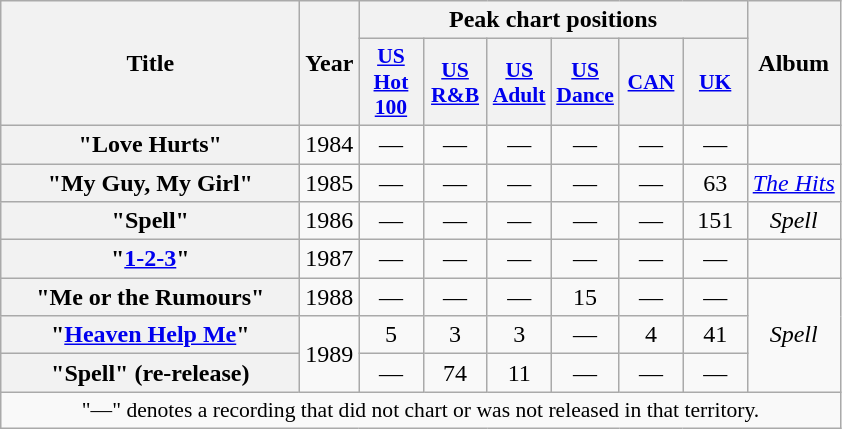<table class="wikitable plainrowheaders" style="text-align:center;">
<tr>
<th scope="col" rowspan="2" style="width:12em;">Title</th>
<th scope="col" rowspan="2">Year</th>
<th scope="col" colspan="6">Peak chart positions</th>
<th scope="col" rowspan="2">Album</th>
</tr>
<tr>
<th scope="col" style="width:2.5em;font-size:90%;"><a href='#'>US Hot 100</a><br></th>
<th scope="col" style="width:2.5em;font-size:90%;"><a href='#'>US R&B</a><br></th>
<th scope="col" style="width:2.5em;font-size:90%;"><a href='#'>US Adult</a><br></th>
<th scope="col" style="width:2.5em;font-size:90%;"><a href='#'>US Dance</a><br></th>
<th scope="col" style="width:2.5em;font-size:90%;"><a href='#'>CAN</a><br></th>
<th scope="col" style="width:2.5em;font-size:90%;"><a href='#'>UK</a><br></th>
</tr>
<tr>
<th scope="row">"Love Hurts"</th>
<td>1984</td>
<td>—</td>
<td>—</td>
<td>—</td>
<td>—</td>
<td>—</td>
<td>—</td>
<td></td>
</tr>
<tr>
<th scope="row">"My Guy, My Girl"<br></th>
<td>1985</td>
<td>—</td>
<td>—</td>
<td>—</td>
<td>—</td>
<td>—</td>
<td>63</td>
<td><em><a href='#'>The Hits</a></em></td>
</tr>
<tr>
<th scope="row">"Spell"</th>
<td>1986</td>
<td>—</td>
<td>—</td>
<td>—</td>
<td>—</td>
<td>—</td>
<td>151</td>
<td><em>Spell</em></td>
</tr>
<tr>
<th scope="row">"<a href='#'>1-2-3</a>"</th>
<td>1987</td>
<td>—</td>
<td>—</td>
<td>—</td>
<td>—</td>
<td>—</td>
<td>—</td>
<td></td>
</tr>
<tr>
<th scope="row">"Me or the Rumours"</th>
<td>1988</td>
<td>—</td>
<td>—</td>
<td>—</td>
<td>15</td>
<td>—</td>
<td>—</td>
<td rowspan="3"><em>Spell</em></td>
</tr>
<tr>
<th scope="row">"<a href='#'>Heaven Help Me</a>"</th>
<td rowspan="2">1989</td>
<td>5</td>
<td>3</td>
<td>3</td>
<td>—</td>
<td>4</td>
<td>41</td>
</tr>
<tr>
<th scope="row">"Spell" (re-release)</th>
<td>—</td>
<td>74</td>
<td>11</td>
<td>—</td>
<td>—</td>
<td>—</td>
</tr>
<tr>
<td colspan="9" style="font-size:90%">"—" denotes a recording that did not chart or was not released in that territory.</td>
</tr>
</table>
